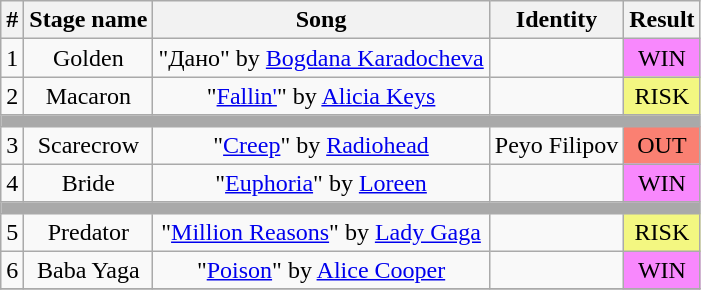<table class="wikitable plainrowheaders" style="text-align: center;">
<tr>
<th>#</th>
<th>Stage name</th>
<th>Song</th>
<th>Identity</th>
<th>Result</th>
</tr>
<tr>
<td>1</td>
<td>Golden</td>
<td>"Дано" by <a href='#'>Bogdana Karadocheva</a></td>
<td></td>
<td bgcolor="#F888FD">WIN</td>
</tr>
<tr>
<td>2</td>
<td>Macaron</td>
<td>"<a href='#'>Fallin'</a>" by <a href='#'>Alicia Keys</a></td>
<td></td>
<td bgcolor="#F3F781">RISK</td>
</tr>
<tr>
<td colspan="5" style="background:darkgray"></td>
</tr>
<tr>
<td>3</td>
<td>Scarecrow</td>
<td>"<a href='#'>Creep</a>" by <a href='#'>Radiohead</a></td>
<td>Peyo Filipov</td>
<td bgcolor=salmon>OUT</td>
</tr>
<tr>
<td>4</td>
<td>Bride</td>
<td>"<a href='#'>Euphoria</a>" by <a href='#'>Loreen</a></td>
<td></td>
<td bgcolor="#F888FD">WIN</td>
</tr>
<tr>
<td colspan="5" style="background:darkgray"></td>
</tr>
<tr>
<td>5</td>
<td>Predator</td>
<td>"<a href='#'>Million Reasons</a>" by <a href='#'>Lady Gaga</a></td>
<td></td>
<td bgcolor="#F3F781">RISK</td>
</tr>
<tr>
<td>6</td>
<td>Baba Yaga</td>
<td>"<a href='#'>Poison</a>" by <a href='#'>Alice Cooper</a></td>
<td></td>
<td bgcolor="#F888FD">WIN</td>
</tr>
<tr>
</tr>
</table>
